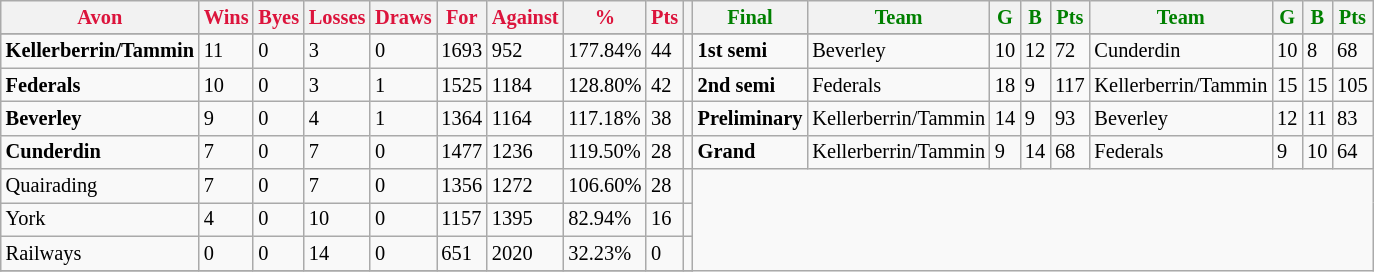<table style="font-size: 85%; text-align: left;" class="wikitable">
<tr>
<th style="color:crimson">Avon</th>
<th style="color:crimson">Wins</th>
<th style="color:crimson">Byes</th>
<th style="color:crimson">Losses</th>
<th style="color:crimson">Draws</th>
<th style="color:crimson">For</th>
<th style="color:crimson">Against</th>
<th style="color:crimson">%</th>
<th style="color:crimson">Pts</th>
<th></th>
<th style="color:green">Final</th>
<th style="color:green">Team</th>
<th style="color:green">G</th>
<th style="color:green">B</th>
<th style="color:green">Pts</th>
<th style="color:green">Team</th>
<th style="color:green">G</th>
<th style="color:green">B</th>
<th style="color:green">Pts</th>
</tr>
<tr>
</tr>
<tr>
</tr>
<tr>
<td><strong>	Kellerberrin/Tammin	</strong></td>
<td>11</td>
<td>0</td>
<td>3</td>
<td>0</td>
<td>1693</td>
<td>952</td>
<td>177.84%</td>
<td>44</td>
<td></td>
<td><strong>1st semi</strong></td>
<td>Beverley</td>
<td>10</td>
<td>12</td>
<td>72</td>
<td>Cunderdin</td>
<td>10</td>
<td>8</td>
<td>68</td>
</tr>
<tr>
<td><strong>	Federals	</strong></td>
<td>10</td>
<td>0</td>
<td>3</td>
<td>1</td>
<td>1525</td>
<td>1184</td>
<td>128.80%</td>
<td>42</td>
<td></td>
<td><strong>2nd semi</strong></td>
<td>Federals</td>
<td>18</td>
<td>9</td>
<td>117</td>
<td>Kellerberrin/Tammin</td>
<td>15</td>
<td>15</td>
<td>105</td>
</tr>
<tr>
<td><strong>	Beverley	</strong></td>
<td>9</td>
<td>0</td>
<td>4</td>
<td>1</td>
<td>1364</td>
<td>1164</td>
<td>117.18%</td>
<td>38</td>
<td></td>
<td><strong>Preliminary</strong></td>
<td>Kellerberrin/Tammin</td>
<td>14</td>
<td>9</td>
<td>93</td>
<td>Beverley</td>
<td>12</td>
<td>11</td>
<td>83</td>
</tr>
<tr>
<td><strong>	Cunderdin	</strong></td>
<td>7</td>
<td>0</td>
<td>7</td>
<td>0</td>
<td>1477</td>
<td>1236</td>
<td>119.50%</td>
<td>28</td>
<td></td>
<td><strong>Grand</strong></td>
<td>Kellerberrin/Tammin</td>
<td>9</td>
<td>14</td>
<td>68</td>
<td>Federals</td>
<td>9</td>
<td>10</td>
<td>64</td>
</tr>
<tr>
<td>Quairading</td>
<td>7</td>
<td>0</td>
<td>7</td>
<td>0</td>
<td>1356</td>
<td>1272</td>
<td>106.60%</td>
<td>28</td>
<td></td>
</tr>
<tr>
<td>York</td>
<td>4</td>
<td>0</td>
<td>10</td>
<td>0</td>
<td>1157</td>
<td>1395</td>
<td>82.94%</td>
<td>16</td>
<td></td>
</tr>
<tr>
<td>Railways</td>
<td>0</td>
<td>0</td>
<td>14</td>
<td>0</td>
<td>651</td>
<td>2020</td>
<td>32.23%</td>
<td>0</td>
<td></td>
</tr>
<tr>
</tr>
</table>
